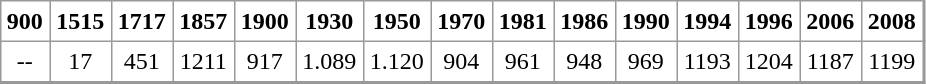<table align="center" rules="all" cellspacing="0" cellpadding="4" style="border: 1px solid #999; border-right: 2px solid #999; border-bottom:2px solid #999">
<tr>
<th>900</th>
<th>1515</th>
<th>1717</th>
<th>1857</th>
<th>1900</th>
<th>1930</th>
<th>1950</th>
<th>1970</th>
<th>1981</th>
<th>1986</th>
<th>1990</th>
<th>1994</th>
<th>1996</th>
<th>2006</th>
<th>2008</th>
</tr>
<tr>
<td align=center>--</td>
<td align=center>17</td>
<td align=center>451</td>
<td align=center>1211</td>
<td align=center>917</td>
<td align=center>1.089</td>
<td align=center>1.120</td>
<td align=center>904</td>
<td align=center>961</td>
<td align=center>948</td>
<td align=center>969</td>
<td align=center>1193</td>
<td align=center>1204</td>
<td align=center>1187</td>
<td align=center>1199</td>
</tr>
</table>
